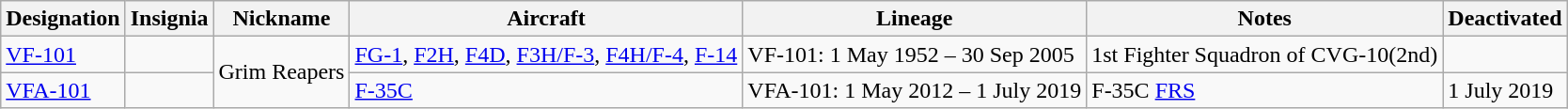<table class="wikitable">
<tr>
<th>Designation</th>
<th>Insignia</th>
<th>Nickname</th>
<th>Aircraft</th>
<th>Lineage</th>
<th>Notes</th>
<th>Deactivated</th>
</tr>
<tr>
<td><a href='#'>VF-101</a></td>
<td></td>
<td Rowspan="2">Grim Reapers</td>
<td><a href='#'>FG-1</a>, <a href='#'>F2H</a>, <a href='#'>F4D</a>, <a href='#'>F3H/F-3</a>, <a href='#'>F4H/F-4</a>, <a href='#'>F-14</a></td>
<td style="white-space: nowrap;">VF-101: 1 May 1952 – 30 Sep 2005</td>
<td>1st Fighter Squadron of CVG-10(2nd)</td>
</tr>
<tr>
<td><a href='#'>VFA-101</a></td>
<td></td>
<td><a href='#'>F-35C</a></td>
<td style="white-space: nowrap;">VFA-101: 1 May 2012 – 1 July 2019</td>
<td>F-35C <a href='#'>FRS</a></td>
<td>1 July 2019</td>
</tr>
</table>
